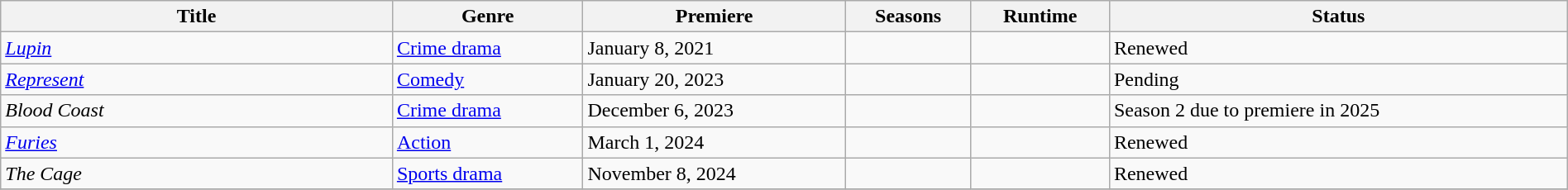<table class="wikitable sortable" style="width:100%">
<tr>
<th scope="col" style="width:25%;">Title</th>
<th>Genre</th>
<th>Premiere</th>
<th>Seasons</th>
<th>Runtime</th>
<th>Status</th>
</tr>
<tr>
<td><em><a href='#'>Lupin</a></em></td>
<td><a href='#'>Crime drama</a></td>
<td>January 8, 2021</td>
<td></td>
<td></td>
<td>Renewed</td>
</tr>
<tr>
<td><em><a href='#'>Represent</a></em></td>
<td><a href='#'>Comedy</a></td>
<td>January 20, 2023</td>
<td></td>
<td></td>
<td>Pending</td>
</tr>
<tr>
<td><em>Blood Coast</em></td>
<td><a href='#'>Crime drama</a></td>
<td>December 6, 2023</td>
<td></td>
<td></td>
<td>Season 2 due to premiere in 2025</td>
</tr>
<tr>
<td><em><a href='#'>Furies</a></em></td>
<td><a href='#'>Action</a></td>
<td>March 1, 2024</td>
<td></td>
<td></td>
<td>Renewed</td>
</tr>
<tr>
<td><em>The Cage</em></td>
<td><a href='#'>Sports drama</a></td>
<td>November 8, 2024</td>
<td></td>
<td></td>
<td>Renewed</td>
</tr>
<tr>
</tr>
</table>
